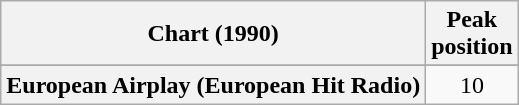<table class="wikitable sortable plainrowheaders" style="text-align:center">
<tr>
<th>Chart (1990)</th>
<th>Peak<br>position</th>
</tr>
<tr>
</tr>
<tr>
</tr>
<tr>
</tr>
<tr>
<th scope="row">European Airplay (European Hit Radio)</th>
<td style="text-align:center;">10</td>
</tr>
</table>
